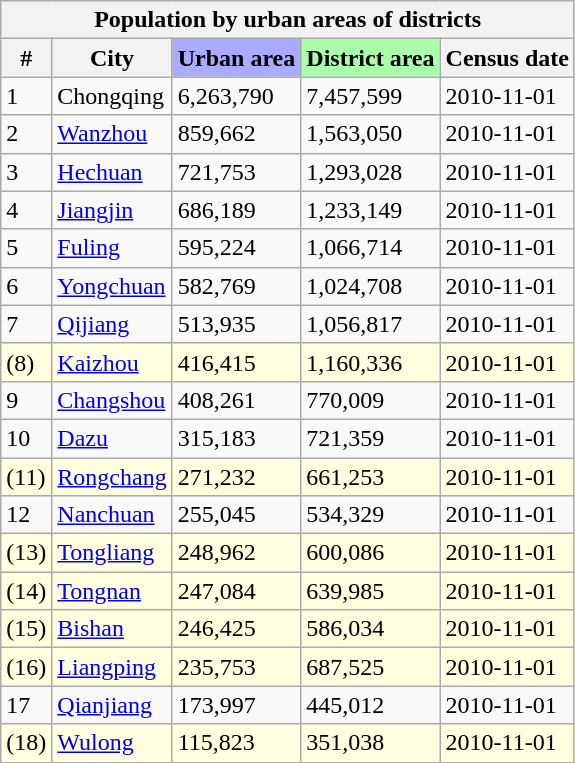<table class="wikitable sortable collapsible">
<tr>
<th colspan="6">Population by urban areas of districts</th>
</tr>
<tr>
<th>#</th>
<th>City</th>
<th style ="background-color: #aaaaff;">Urban area</th>
<th style ="background-color: #aaffaa;">District area</th>
<th>Census date</th>
</tr>
<tr>
<td>1</td>
<td>Chongqing</td>
<td>6,263,790</td>
<td>7,457,599</td>
<td>2010-11-01</td>
</tr>
<tr>
<td>2</td>
<td><a href='#'>Wanzhou</a></td>
<td>859,662</td>
<td>1,563,050</td>
<td>2010-11-01</td>
</tr>
<tr>
<td>3</td>
<td><a href='#'>Hechuan</a></td>
<td>721,753</td>
<td>1,293,028</td>
<td>2010-11-01</td>
</tr>
<tr>
<td>4</td>
<td><a href='#'>Jiangjin</a></td>
<td>686,189</td>
<td>1,233,149</td>
<td>2010-11-01</td>
</tr>
<tr>
<td>5</td>
<td><a href='#'>Fuling</a></td>
<td>595,224</td>
<td>1,066,714</td>
<td>2010-11-01</td>
</tr>
<tr>
<td>6</td>
<td><a href='#'>Yongchuan</a></td>
<td>582,769</td>
<td>1,024,708</td>
<td>2010-11-01</td>
</tr>
<tr>
<td>7</td>
<td><a href='#'>Qijiang</a></td>
<td>513,935</td>
<td>1,056,817</td>
<td>2010-11-01</td>
</tr>
<tr bgcolor="lightyellow">
<td>(8)</td>
<td><a href='#'>Kaizhou</a></td>
<td>416,415</td>
<td>1,160,336</td>
<td>2010-11-01</td>
</tr>
<tr>
<td>9</td>
<td><a href='#'>Changshou</a></td>
<td>408,261</td>
<td>770,009</td>
<td>2010-11-01</td>
</tr>
<tr>
<td>10</td>
<td><a href='#'>Dazu</a></td>
<td>315,183</td>
<td>721,359</td>
<td>2010-11-01</td>
</tr>
<tr bgcolor="lightyellow">
<td>(11)</td>
<td><a href='#'>Rongchang</a></td>
<td>271,232</td>
<td>661,253</td>
<td>2010-11-01</td>
</tr>
<tr>
<td>12</td>
<td><a href='#'>Nanchuan</a></td>
<td>255,045</td>
<td>534,329</td>
<td>2010-11-01</td>
</tr>
<tr bgcolor="lightyellow">
<td>(13)</td>
<td><a href='#'>Tongliang</a></td>
<td>248,962</td>
<td>600,086</td>
<td>2010-11-01</td>
</tr>
<tr bgcolor="lightyellow">
<td>(14)</td>
<td><a href='#'>Tongnan</a></td>
<td>247,084</td>
<td>639,985</td>
<td>2010-11-01</td>
</tr>
<tr bgcolor="lightyellow">
<td>(15)</td>
<td><a href='#'>Bishan</a></td>
<td>246,425</td>
<td>586,034</td>
<td>2010-11-01</td>
</tr>
<tr bgcolor="lightyellow">
<td>(16)</td>
<td><a href='#'>Liangping</a></td>
<td>235,753</td>
<td>687,525</td>
<td>2010-11-01</td>
</tr>
<tr>
<td>17</td>
<td><a href='#'>Qianjiang</a></td>
<td>173,997</td>
<td>445,012</td>
<td>2010-11-01</td>
</tr>
<tr bgcolor="lightyellow">
<td>(18)</td>
<td><a href='#'>Wulong</a></td>
<td>115,823</td>
<td>351,038</td>
<td>2010-11-01</td>
</tr>
</table>
